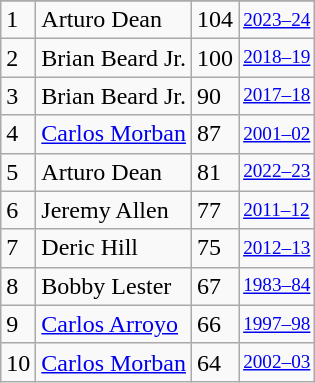<table class="wikitable">
<tr>
</tr>
<tr>
<td>1</td>
<td>Arturo Dean</td>
<td>104</td>
<td style="font-size:80%;"><a href='#'>2023–24</a></td>
</tr>
<tr>
<td>2</td>
<td>Brian Beard Jr.</td>
<td>100</td>
<td style="font-size:80%;"><a href='#'>2018–19</a></td>
</tr>
<tr>
<td>3</td>
<td>Brian Beard Jr.</td>
<td>90</td>
<td style="font-size:80%;"><a href='#'>2017–18</a></td>
</tr>
<tr>
<td>4</td>
<td><a href='#'>Carlos Morban</a></td>
<td>87</td>
<td style="font-size:80%;"><a href='#'>2001–02</a></td>
</tr>
<tr>
<td>5</td>
<td>Arturo Dean</td>
<td>81</td>
<td style="font-size:80%;"><a href='#'>2022–23</a></td>
</tr>
<tr>
<td>6</td>
<td>Jeremy Allen</td>
<td>77</td>
<td style="font-size:80%;"><a href='#'>2011–12</a></td>
</tr>
<tr>
<td>7</td>
<td>Deric Hill</td>
<td>75</td>
<td style="font-size:80%;"><a href='#'>2012–13</a></td>
</tr>
<tr>
<td>8</td>
<td>Bobby Lester</td>
<td>67</td>
<td style="font-size:80%;"><a href='#'>1983–84</a></td>
</tr>
<tr>
<td>9</td>
<td><a href='#'>Carlos Arroyo</a></td>
<td>66</td>
<td style="font-size:80%;"><a href='#'>1997–98</a></td>
</tr>
<tr>
<td>10</td>
<td><a href='#'>Carlos Morban</a></td>
<td>64</td>
<td style="font-size:80%;"><a href='#'>2002–03</a></td>
</tr>
</table>
